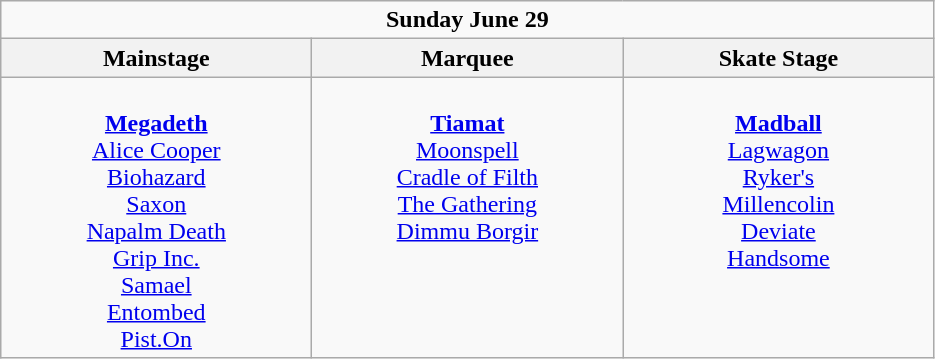<table class="wikitable">
<tr>
<td colspan="3" style="text-align:center;"><strong>Sunday June 29</strong></td>
</tr>
<tr>
<th>Mainstage</th>
<th>Marquee</th>
<th>Skate Stage</th>
</tr>
<tr>
<td style="text-align:center; vertical-align:top; width:200px;"><br><strong><a href='#'>Megadeth</a></strong>
<br><a href='#'>Alice Cooper</a>
<br><a href='#'>Biohazard</a>
<br><a href='#'>Saxon</a> 
<br><a href='#'>Napalm Death</a>
<br><a href='#'>Grip Inc.</a>
<br><a href='#'>Samael</a>
<br><a href='#'>Entombed</a>
<br><a href='#'>Pist.On</a></td>
<td style="text-align:center; vertical-align:top; width:200px;"><br><strong><a href='#'>Tiamat</a></strong>
<br><a href='#'>Moonspell</a>
<br><a href='#'>Cradle of Filth</a>
<br><a href='#'>The Gathering</a>
<br><a href='#'>Dimmu Borgir</a></td>
<td style="text-align:center; vertical-align:top; width:200px;"><br><strong><a href='#'>Madball</a></strong>
<br><a href='#'>Lagwagon</a>
<br><a href='#'>Ryker's</a>
<br><a href='#'>Millencolin</a>
<br><a href='#'>Deviate</a>
<br><a href='#'>Handsome</a></td>
</tr>
</table>
